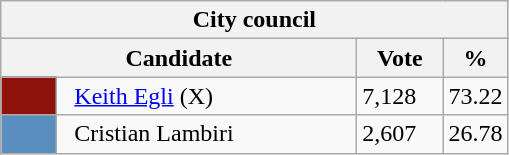<table class="wikitable">
<tr>
<th colspan="4">City council</th>
</tr>
<tr>
<th bgcolor="#DDDDFF" width="230px" colspan="2">Candidate</th>
<th bgcolor="#DDDDFF" width="50px">Vote</th>
<th bgcolor="#DDDDFF" width="30px">%</th>
</tr>
<tr>
<td bgcolor=#8C120A width="30px"> </td>
<td>  <a href='#'>Keith Egli</a> (X)</td>
<td>7,128</td>
<td>73.22</td>
</tr>
<tr>
<td bgcolor=#598EBF width="30px"> </td>
<td>  Cristian Lambiri</td>
<td>2,607</td>
<td>26.78</td>
</tr>
</table>
